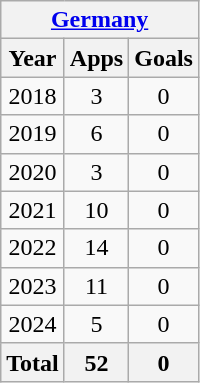<table class="wikitable" style="text-align:center">
<tr>
<th colspan=3><a href='#'>Germany</a></th>
</tr>
<tr>
<th>Year</th>
<th>Apps</th>
<th>Goals</th>
</tr>
<tr>
<td>2018</td>
<td>3</td>
<td>0</td>
</tr>
<tr>
<td>2019</td>
<td>6</td>
<td>0</td>
</tr>
<tr>
<td>2020</td>
<td>3</td>
<td>0</td>
</tr>
<tr>
<td>2021</td>
<td>10</td>
<td>0</td>
</tr>
<tr>
<td>2022</td>
<td>14</td>
<td>0</td>
</tr>
<tr>
<td>2023</td>
<td>11</td>
<td>0</td>
</tr>
<tr>
<td>2024</td>
<td>5</td>
<td>0</td>
</tr>
<tr>
<th>Total</th>
<th>52</th>
<th>0</th>
</tr>
</table>
